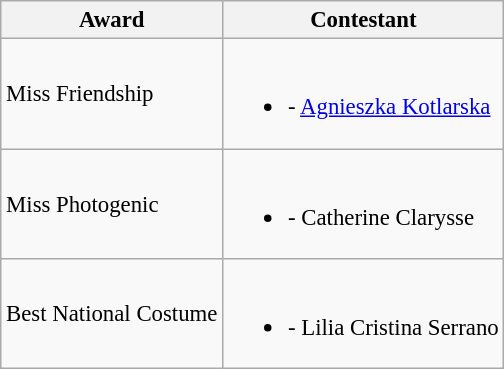<table class="wikitable sortable" style="font-size:95%;">
<tr>
<th>Award</th>
<th>Contestant</th>
</tr>
<tr>
<td>Miss Friendship</td>
<td><br><ul><li> - <a href='#'>Agnieszka Kotlarska</a></li></ul></td>
</tr>
<tr>
<td>Miss Photogenic</td>
<td><br><ul><li> - Catherine Clarysse</li></ul></td>
</tr>
<tr>
<td>Best National Costume</td>
<td><br><ul><li> - Lilia Cristina Serrano</li></ul></td>
</tr>
</table>
